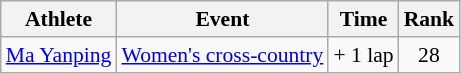<table class=wikitable style="font-size:90%">
<tr>
<th>Athlete</th>
<th>Event</th>
<th>Time</th>
<th>Rank</th>
</tr>
<tr>
<td align=left><a href='#'>Ma Yanping</a></td>
<td align=left><a href='#'>Women's cross-country</a></td>
<td align=center>+ 1 lap</td>
<td align=center>28</td>
</tr>
</table>
